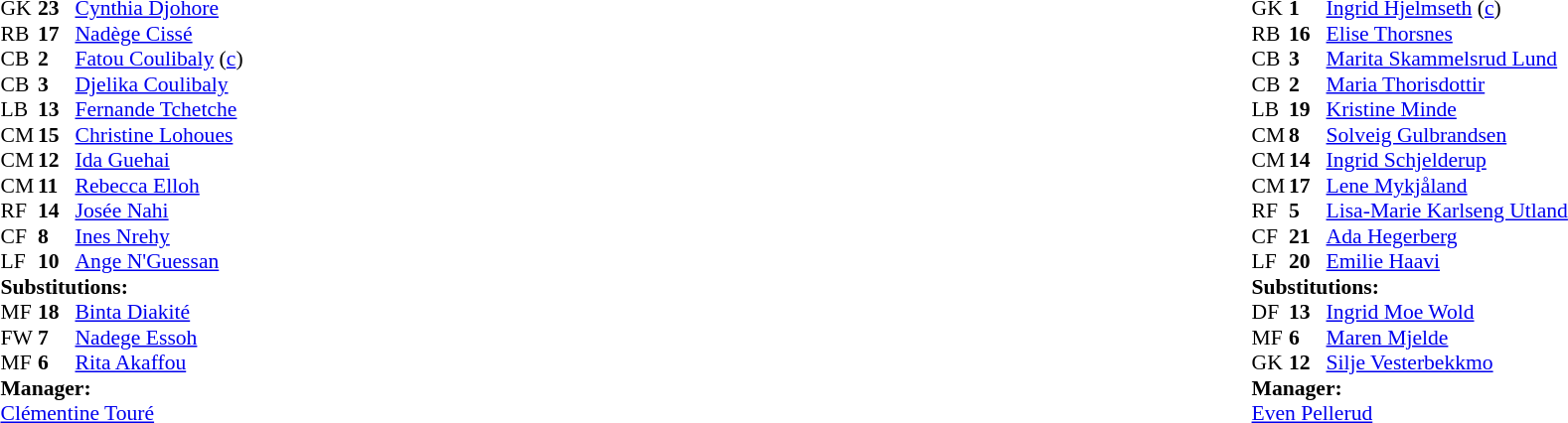<table width="100%">
<tr>
<td valign="top" width="50%"><br><table style="font-size: 90%" cellspacing="0" cellpadding="0">
<tr>
<th width="25"></th>
<th width="25"></th>
</tr>
<tr>
<td>GK</td>
<td><strong>23</strong></td>
<td><a href='#'>Cynthia Djohore</a></td>
</tr>
<tr>
<td>RB</td>
<td><strong>17</strong></td>
<td><a href='#'>Nadège Cissé</a></td>
<td></td>
<td></td>
</tr>
<tr>
<td>CB</td>
<td><strong>2</strong></td>
<td><a href='#'>Fatou Coulibaly</a> (<a href='#'>c</a>)</td>
<td></td>
</tr>
<tr>
<td>CB</td>
<td><strong>3</strong></td>
<td><a href='#'>Djelika Coulibaly</a></td>
</tr>
<tr>
<td>LB</td>
<td><strong>13</strong></td>
<td><a href='#'>Fernande Tchetche</a></td>
</tr>
<tr>
<td>CM</td>
<td><strong>15</strong></td>
<td><a href='#'>Christine Lohoues</a></td>
<td></td>
<td></td>
</tr>
<tr>
<td>CM</td>
<td><strong>12</strong></td>
<td><a href='#'>Ida Guehai</a></td>
</tr>
<tr>
<td>CM</td>
<td><strong>11</strong></td>
<td><a href='#'>Rebecca Elloh</a></td>
</tr>
<tr>
<td>RF</td>
<td><strong>14</strong></td>
<td><a href='#'>Josée Nahi</a></td>
</tr>
<tr>
<td>CF</td>
<td><strong>8</strong></td>
<td><a href='#'>Ines Nrehy</a></td>
</tr>
<tr>
<td>LF</td>
<td><strong>10</strong></td>
<td><a href='#'>Ange N'Guessan</a></td>
</tr>
<tr>
<td colspan=3><strong>Substitutions:</strong></td>
</tr>
<tr>
<td>MF</td>
<td><strong>18</strong></td>
<td><a href='#'>Binta Diakité</a></td>
<td></td>
<td> </td>
</tr>
<tr>
<td>FW</td>
<td><strong>7</strong></td>
<td><a href='#'>Nadege Essoh</a></td>
<td></td>
<td></td>
</tr>
<tr>
<td>MF</td>
<td><strong>6</strong></td>
<td><a href='#'>Rita Akaffou</a></td>
<td></td>
<td></td>
</tr>
<tr>
<td colspan=3><strong>Manager:</strong></td>
</tr>
<tr>
<td colspan=3><a href='#'>Clémentine Touré</a></td>
</tr>
</table>
</td>
<td valign="top"></td>
<td valign="top" width="50%"><br><table style="font-size: 90%" cellspacing="0" cellpadding="0" align="center">
<tr>
<th width=25></th>
<th width=25></th>
</tr>
<tr>
<td>GK</td>
<td><strong>1</strong></td>
<td><a href='#'>Ingrid Hjelmseth</a> (<a href='#'>c</a>)</td>
<td></td>
<td></td>
</tr>
<tr>
<td>RB</td>
<td><strong>16</strong></td>
<td><a href='#'>Elise Thorsnes</a></td>
</tr>
<tr>
<td>CB</td>
<td><strong>3</strong></td>
<td><a href='#'>Marita Skammelsrud Lund</a></td>
</tr>
<tr>
<td>CB</td>
<td><strong>2</strong></td>
<td><a href='#'>Maria Thorisdottir</a></td>
</tr>
<tr>
<td>LB</td>
<td><strong>19</strong></td>
<td><a href='#'>Kristine Minde</a></td>
<td></td>
<td></td>
</tr>
<tr>
<td>CM</td>
<td><strong>8</strong></td>
<td><a href='#'>Solveig Gulbrandsen</a></td>
</tr>
<tr>
<td>CM</td>
<td><strong>14</strong></td>
<td><a href='#'>Ingrid Schjelderup</a></td>
</tr>
<tr>
<td>CM</td>
<td><strong>17</strong></td>
<td><a href='#'>Lene Mykjåland</a></td>
</tr>
<tr>
<td>RF</td>
<td><strong>5</strong></td>
<td><a href='#'>Lisa-Marie Karlseng Utland</a></td>
<td></td>
<td></td>
</tr>
<tr>
<td>CF</td>
<td><strong>21</strong></td>
<td><a href='#'>Ada Hegerberg</a></td>
</tr>
<tr>
<td>LF</td>
<td><strong>20</strong></td>
<td><a href='#'>Emilie Haavi</a></td>
<td></td>
</tr>
<tr>
<td colspan=3><strong>Substitutions:</strong></td>
</tr>
<tr>
<td>DF</td>
<td><strong>13</strong></td>
<td><a href='#'>Ingrid Moe Wold</a></td>
<td></td>
<td></td>
</tr>
<tr>
<td>MF</td>
<td><strong>6</strong></td>
<td><a href='#'>Maren Mjelde</a></td>
<td></td>
<td></td>
</tr>
<tr>
<td>GK</td>
<td><strong>12</strong></td>
<td><a href='#'>Silje Vesterbekkmo</a></td>
<td></td>
<td></td>
</tr>
<tr>
<td colspan=3><strong>Manager:</strong></td>
</tr>
<tr>
<td colspan=3><a href='#'>Even Pellerud</a></td>
</tr>
</table>
</td>
</tr>
</table>
